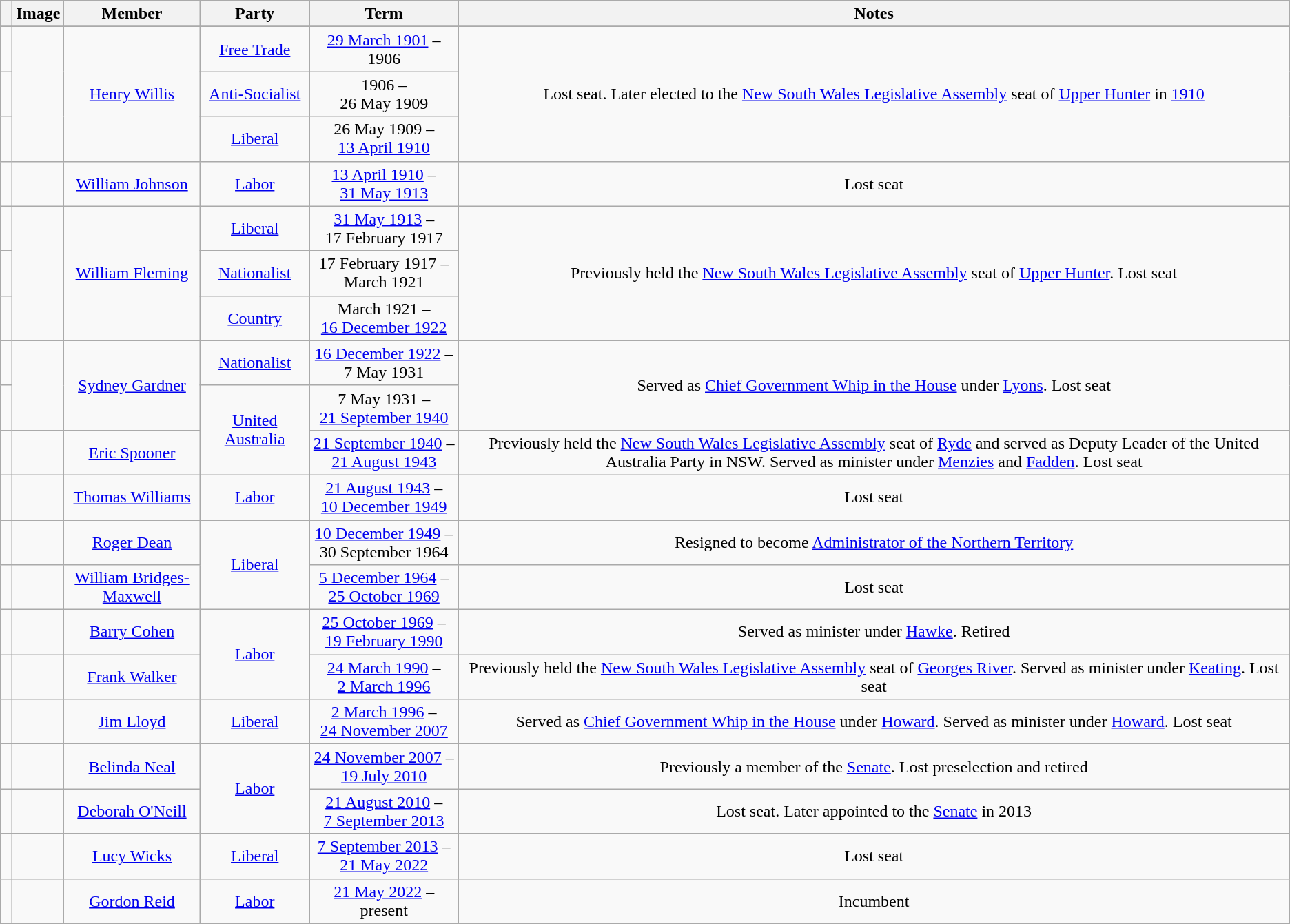<table class=wikitable style="text-align:center">
<tr>
<th></th>
<th>Image</th>
<th>Member</th>
<th>Party</th>
<th>Term</th>
<th>Notes</th>
</tr>
<tr>
</tr>
<tr>
<td> </td>
<td rowspan=3></td>
<td rowspan=3><a href='#'>Henry Willis</a><br></td>
<td><a href='#'>Free Trade</a></td>
<td nowrap><a href='#'>29 March 1901</a> –<br>1906</td>
<td rowspan=3>Lost seat. Later elected to the <a href='#'>New South Wales Legislative Assembly</a> seat of <a href='#'>Upper Hunter</a> in <a href='#'>1910</a></td>
</tr>
<tr>
<td> </td>
<td nowrap><a href='#'>Anti-Socialist</a></td>
<td nowrap>1906 –<br>26 May 1909</td>
</tr>
<tr>
<td> </td>
<td nowrap><a href='#'>Liberal</a></td>
<td nowrap>26 May 1909 –<br><a href='#'>13 April 1910</a></td>
</tr>
<tr>
<td> </td>
<td></td>
<td><a href='#'>William Johnson</a><br></td>
<td><a href='#'>Labor</a></td>
<td nowrap><a href='#'>13 April 1910</a> –<br><a href='#'>31 May 1913</a></td>
<td>Lost seat</td>
</tr>
<tr>
<td> </td>
<td rowspan=3></td>
<td rowspan=3><a href='#'>William Fleming</a><br></td>
<td><a href='#'>Liberal</a></td>
<td nowrap><a href='#'>31 May 1913</a> –<br>17 February 1917</td>
<td rowspan=3>Previously held the <a href='#'>New South Wales Legislative Assembly</a> seat of <a href='#'>Upper Hunter</a>. Lost seat</td>
</tr>
<tr>
<td> </td>
<td nowrap><a href='#'>Nationalist</a></td>
<td nowrap>17 February 1917 –<br>March 1921</td>
</tr>
<tr>
<td> </td>
<td nowrap><a href='#'>Country</a></td>
<td nowrap>March 1921 –<br><a href='#'>16 December 1922</a></td>
</tr>
<tr>
<td> </td>
<td rowspan=2></td>
<td rowspan=2><a href='#'>Sydney Gardner</a><br></td>
<td><a href='#'>Nationalist</a></td>
<td nowrap><a href='#'>16 December 1922</a> –<br>7 May 1931</td>
<td rowspan=2>Served as <a href='#'>Chief Government Whip in the House</a> under <a href='#'>Lyons</a>. Lost seat</td>
</tr>
<tr>
<td> </td>
<td rowspan="2"><a href='#'>United Australia</a></td>
<td nowrap>7 May 1931 –<br><a href='#'>21 September 1940</a></td>
</tr>
<tr>
<td> </td>
<td></td>
<td><a href='#'>Eric Spooner</a><br></td>
<td nowrap><a href='#'>21 September 1940</a> –<br><a href='#'>21 August 1943</a></td>
<td>Previously held the <a href='#'>New South Wales Legislative Assembly</a> seat of <a href='#'>Ryde</a> and served as Deputy Leader of the United Australia Party in NSW. Served as minister under <a href='#'>Menzies</a> and <a href='#'>Fadden</a>. Lost seat</td>
</tr>
<tr>
<td> </td>
<td></td>
<td><a href='#'>Thomas Williams</a><br></td>
<td><a href='#'>Labor</a></td>
<td nowrap><a href='#'>21 August 1943</a> –<br><a href='#'>10 December 1949</a></td>
<td>Lost seat</td>
</tr>
<tr>
<td> </td>
<td></td>
<td><a href='#'>Roger Dean</a><br></td>
<td rowspan="2"><a href='#'>Liberal</a></td>
<td nowrap><a href='#'>10 December 1949</a> –<br>30 September 1964</td>
<td>Resigned to become <a href='#'>Administrator of the Northern Territory</a></td>
</tr>
<tr>
<td> </td>
<td></td>
<td><a href='#'>William Bridges-Maxwell</a><br></td>
<td nowrap><a href='#'>5 December 1964</a> –<br><a href='#'>25 October 1969</a></td>
<td>Lost seat</td>
</tr>
<tr>
<td> </td>
<td></td>
<td><a href='#'>Barry Cohen</a><br></td>
<td rowspan="2"><a href='#'>Labor</a></td>
<td nowrap><a href='#'>25 October 1969</a> –<br><a href='#'>19 February 1990</a></td>
<td>Served as minister under <a href='#'>Hawke</a>. Retired</td>
</tr>
<tr>
<td> </td>
<td></td>
<td><a href='#'>Frank Walker</a><br></td>
<td nowrap><a href='#'>24 March 1990</a> –<br><a href='#'>2 March 1996</a></td>
<td>Previously held the <a href='#'>New South Wales Legislative Assembly</a> seat of <a href='#'>Georges River</a>. Served as minister under <a href='#'>Keating</a>. Lost seat</td>
</tr>
<tr>
<td> </td>
<td></td>
<td><a href='#'>Jim Lloyd</a><br></td>
<td><a href='#'>Liberal</a></td>
<td nowrap><a href='#'>2 March 1996</a> –<br><a href='#'>24 November 2007</a></td>
<td>Served as <a href='#'>Chief Government Whip in the House</a> under <a href='#'>Howard</a>. Served as minister under <a href='#'>Howard</a>. Lost seat</td>
</tr>
<tr>
<td> </td>
<td></td>
<td><a href='#'>Belinda Neal</a><br></td>
<td rowspan="2"><a href='#'>Labor</a></td>
<td nowrap><a href='#'>24 November 2007</a> –<br><a href='#'>19 July 2010</a></td>
<td>Previously a member of the <a href='#'>Senate</a>. Lost preselection and retired</td>
</tr>
<tr>
<td> </td>
<td></td>
<td><a href='#'>Deborah O'Neill</a><br></td>
<td nowrap><a href='#'>21 August 2010</a> –<br><a href='#'>7 September 2013</a></td>
<td>Lost seat. Later appointed to the <a href='#'>Senate</a> in 2013</td>
</tr>
<tr>
<td> </td>
<td></td>
<td><a href='#'>Lucy Wicks</a><br></td>
<td><a href='#'>Liberal</a></td>
<td nowrap><a href='#'>7 September 2013</a> –<br><a href='#'>21 May 2022</a></td>
<td>Lost seat</td>
</tr>
<tr>
<td> </td>
<td></td>
<td><a href='#'>Gordon Reid</a><br></td>
<td><a href='#'>Labor</a></td>
<td nowrap><a href='#'>21 May 2022</a> –<br>present</td>
<td>Incumbent</td>
</tr>
</table>
